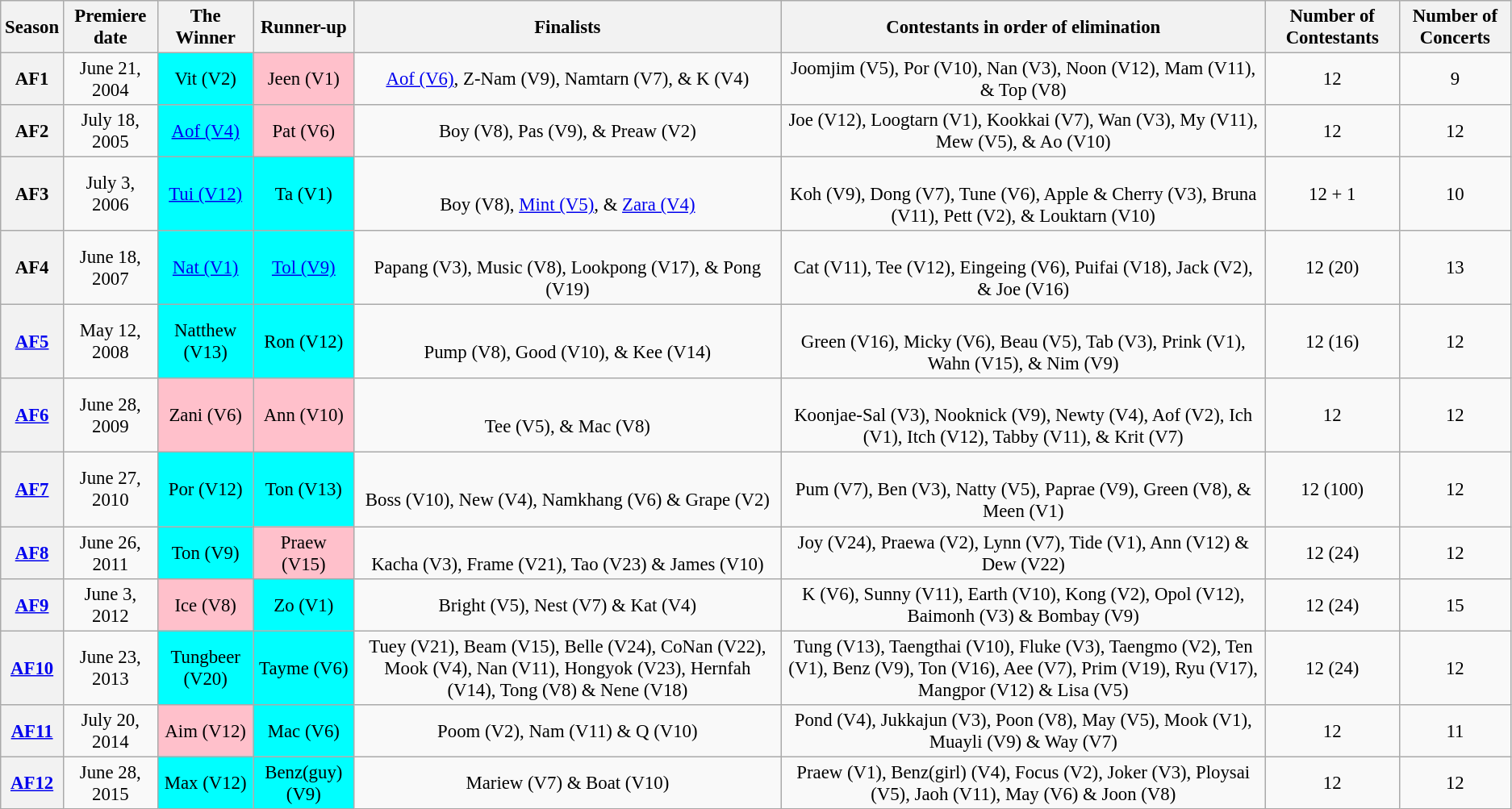<table class=wikitable style="font-size:95%; text-align:middle">
<tr>
<th>Season</th>
<th>Premiere date</th>
<th>The Winner</th>
<th>Runner-up</th>
<th>Finalists</th>
<th>Contestants in order of elimination</th>
<th>Number of Contestants</th>
<th>Number of Concerts</th>
</tr>
<tr>
<th><strong>AF1</strong></th>
<td style="text-align:center;">June 21, 2004</td>
<td style="background:cyan; text-align:center;">Vit (V2)</td>
<td style="background:pink; text-align:center;">Jeen (V1)</td>
<td style="text-align:center;"><a href='#'>Aof (V6)</a>, Z-Nam (V9), Namtarn (V7), & K (V4)</td>
<td style="text-align:center;">Joomjim (V5), Por (V10), Nan (V3), Noon (V12), Mam (V11), & Top (V8)</td>
<td style="text-align:center;">12</td>
<td style="text-align:center;">9</td>
</tr>
<tr>
<th><strong>AF2</strong></th>
<td style="text-align:center;">July 18, 2005</td>
<td style="background:cyan; text-align:center;"><a href='#'>Aof (V4)</a></td>
<td style="background:pink; text-align:center;">Pat (V6)</td>
<td style="text-align:center;">Boy (V8), Pas (V9), & Preaw (V2)</td>
<td style="text-align:center;">Joe (V12), Loogtarn (V1), Kookkai (V7), Wan (V3), My (V11), Mew (V5), & Ao (V10)</td>
<td style="text-align:center;">12</td>
<td style="text-align:center;">12</td>
</tr>
<tr>
<th><strong>AF3</strong></th>
<td style="text-align:center;">July 3, 2006</td>
<td style="background:cyan; text-align:center;"><a href='#'>Tui (V12)</a></td>
<td style="background:cyan; text-align:center;">Ta (V1)</td>
<td style="text-align:center;"><br>Boy (V8), <a href='#'>Mint (V5)</a>, & <a href='#'>Zara (V4)</a></td>
<td style="text-align:center;"><br>Koh (V9), Dong (V7), Tune (V6), Apple & Cherry (V3), Bruna (V11), Pett (V2), & Louktarn (V10)</td>
<td style="text-align:center;">12 + 1</td>
<td style="text-align:center;">10</td>
</tr>
<tr>
<th><strong>AF4</strong></th>
<td style="text-align:center;">June 18, 2007</td>
<td style="background:cyan; text-align:center;"><a href='#'>Nat (V1)</a></td>
<td style="background:cyan; text-align:center;"><a href='#'>Tol (V9)</a></td>
<td style="text-align:center;"><br>Papang (V3), Music (V8), Lookpong (V17), & Pong (V19)</td>
<td style="text-align:center;"><br>Cat (V11), Tee (V12), Eingeing (V6), Puifai (V18), Jack (V2), & Joe (V16)</td>
<td style="text-align:center;">12 (20)</td>
<td style="text-align:center;">13</td>
</tr>
<tr>
<th><strong><a href='#'>AF5</a></strong></th>
<td style="text-align:center;">May 12, 2008</td>
<td style="background:cyan; text-align:center;">Natthew (V13)</td>
<td style="background:cyan; text-align:center;">Ron (V12)</td>
<td style="text-align:center;"><br>Pump (V8), Good (V10), & Kee (V14)</td>
<td style="text-align:center;"><br>Green (V16), Micky (V6), Beau (V5), Tab (V3), Prink (V1), Wahn (V15), & Nim (V9)</td>
<td style="text-align:center;">12 (16)</td>
<td style="text-align:center;">12</td>
</tr>
<tr>
<th><strong><a href='#'>AF6</a></strong></th>
<td style="text-align:center;">June 28, 2009</td>
<td style="background:pink; text-align:center;">Zani (V6)</td>
<td style="background:pink; text-align:center;">Ann (V10)</td>
<td style="text-align:center;"><br>Tee (V5), & Mac (V8)</td>
<td style="text-align:center;"><br>Koonjae-Sal (V3), Nooknick (V9), Newty (V4), Aof (V2), Ich (V1), Itch (V12), Tabby (V11), & Krit (V7)</td>
<td style="text-align:center;">12</td>
<td style="text-align:center;">12</td>
</tr>
<tr>
<th><strong><a href='#'>AF7</a></strong></th>
<td style="text-align:center;">June 27, 2010</td>
<td style="background:cyan; text-align:center;">Por (V12)</td>
<td style="background:cyan; text-align:center;">Ton (V13)</td>
<td style="text-align:center;"><br>Boss (V10), New (V4), Namkhang (V6) & Grape (V2)</td>
<td style="text-align:center;"><br>Pum (V7), Ben (V3), Natty (V5), Paprae (V9), Green (V8), & Meen (V1)</td>
<td style="text-align:center;">12 (100)</td>
<td style="text-align:center;">12</td>
</tr>
<tr>
<th><strong><a href='#'>AF8</a></strong></th>
<td style="text-align:center;">June 26, 2011</td>
<td style="background:cyan; text-align:center;">Ton (V9)</td>
<td style="background:pink; text-align:center;">Praew (V15)</td>
<td style="text-align:center;"><br>Kacha (V3), Frame (V21), Tao (V23) & James (V10)</td>
<td style="text-align:center;">Joy (V24), Praewa (V2), Lynn (V7), Tide (V1), Ann (V12) & Dew (V22)</td>
<td style="text-align:center;">12 (24)</td>
<td style="text-align:center;">12</td>
</tr>
<tr>
<th><strong><a href='#'>AF9</a></strong></th>
<td style="text-align:center;">June 3, 2012</td>
<td style="background:pink; text-align:center;">Ice (V8)</td>
<td style="background:cyan; text-align:center;">Zo (V1)</td>
<td style="text-align:center;">Bright (V5), Nest (V7) & Kat (V4)</td>
<td style="text-align:center;">K (V6), Sunny (V11), Earth (V10), Kong (V2), Opol (V12), Baimonh (V3) & Bombay (V9)</td>
<td style="text-align:center;">12 (24)</td>
<td style="text-align:center;">15</td>
</tr>
<tr>
<th><strong><a href='#'>AF10</a></strong></th>
<td style="text-align:center;">June 23, 2013</td>
<td style="background:cyan; text-align:center;">Tungbeer (V20)</td>
<td style="background:cyan; text-align:center;">Tayme (V6)</td>
<td style="text-align:center;">Tuey (V21), Beam (V15), Belle (V24), CoNan (V22), Mook (V4), Nan (V11), Hongyok (V23), Hernfah (V14), Tong (V8) & Nene (V18)</td>
<td style="text-align:center;">Tung (V13), Taengthai (V10), Fluke (V3), Taengmo (V2), Ten (V1), Benz (V9), Ton (V16), Aee (V7), Prim (V19), Ryu (V17), Mangpor (V12) & Lisa (V5)</td>
<td style="text-align:center;">12 (24)</td>
<td style="text-align:center;">12</td>
</tr>
<tr>
<th><strong><a href='#'>AF11</a></strong></th>
<td style="text-align:center;">July 20, 2014</td>
<td style="background:pink; text-align:center;">Aim (V12)</td>
<td style="background:cyan; text-align:center;">Mac (V6)</td>
<td style="text-align:center;">Poom (V2), Nam (V11) & Q (V10)</td>
<td style="text-align:center;">Pond (V4), Jukkajun (V3), Poon (V8), May (V5), Mook (V1), Muayli (V9) & Way (V7)</td>
<td style="text-align:center;">12</td>
<td style="text-align:center;">11</td>
</tr>
<tr>
<th><strong><a href='#'>AF12</a></strong></th>
<td style="text-align:center;">June 28, 2015</td>
<td style="background:cyan; text-align:center;">Max (V12)</td>
<td style="background:cyan; text-align:center;">Benz(guy) (V9)</td>
<td style="text-align:center;">Mariew (V7) & Boat (V10)</td>
<td style="text-align:center;">Praew (V1), Benz(girl) (V4), Focus (V2), Joker (V3), Ploysai (V5), Jaoh (V11), May (V6) & Joon (V8)</td>
<td style="text-align:center;">12</td>
<td style="text-align:center;">12</td>
</tr>
</table>
